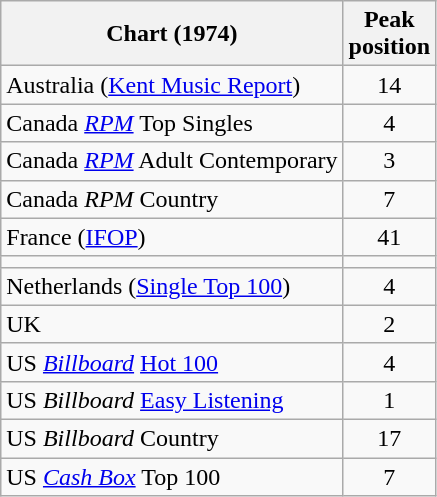<table class="wikitable sortable">
<tr>
<th>Chart (1974)</th>
<th>Peak<br>position</th>
</tr>
<tr>
<td>Australia (<a href='#'>Kent Music Report</a>)</td>
<td style="text-align:center;">14</td>
</tr>
<tr>
<td>Canada <a href='#'><em>RPM</em></a> Top Singles</td>
<td style="text-align:center;">4</td>
</tr>
<tr>
<td>Canada <a href='#'><em>RPM</em></a> Adult Contemporary</td>
<td style="text-align:center;">3</td>
</tr>
<tr>
<td>Canada <em>RPM</em> Country</td>
<td style="text-align:center;">7</td>
</tr>
<tr>
<td>France (<a href='#'>IFOP</a>)</td>
<td align="center">41</td>
</tr>
<tr>
<td></td>
</tr>
<tr>
<td>Netherlands (<a href='#'>Single Top 100</a>)</td>
<td align="center">4</td>
</tr>
<tr>
<td>UK</td>
<td style="text-align:center;">2</td>
</tr>
<tr>
<td>US <em><a href='#'>Billboard</a></em> <a href='#'>Hot 100</a></td>
<td style="text-align:center;">4</td>
</tr>
<tr>
<td>US <em>Billboard</em> <a href='#'>Easy Listening</a></td>
<td style="text-align:center;">1</td>
</tr>
<tr>
<td>US <em>Billboard</em> Country</td>
<td style="text-align:center;">17</td>
</tr>
<tr>
<td>US <em><a href='#'>Cash Box</a></em> Top 100</td>
<td style="text-align:center;">7</td>
</tr>
</table>
